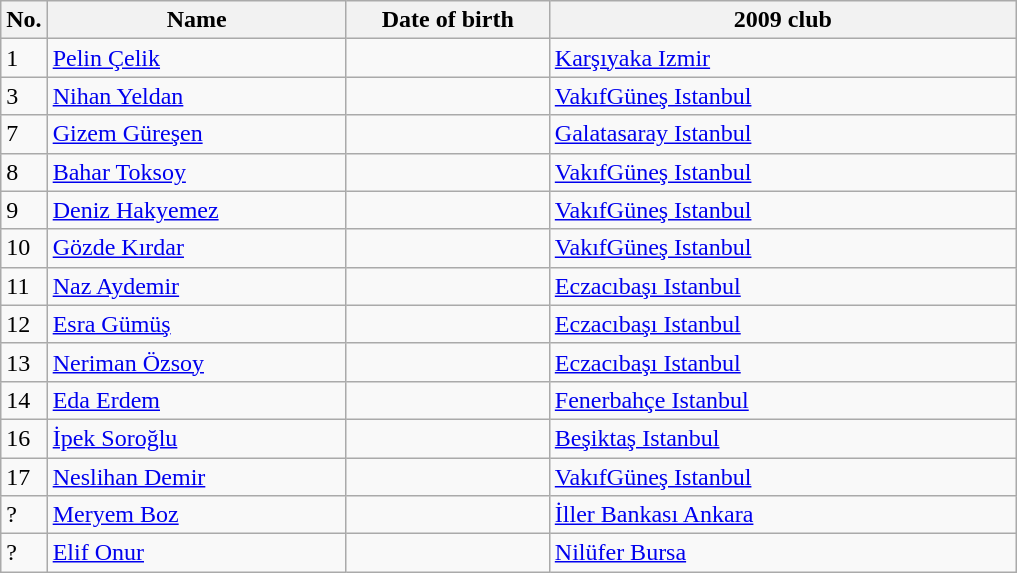<table class=wikitable sortable style=font-size:100%; text-align:center;>
<tr>
<th>No.</th>
<th style=width:12em>Name</th>
<th style=width:8em>Date of birth</th>
<th style=width:19em>2009 club</th>
</tr>
<tr>
<td>1</td>
<td><a href='#'>Pelin Çelik</a></td>
<td></td>
<td> <a href='#'>Karşıyaka Izmir</a></td>
</tr>
<tr>
<td>3</td>
<td><a href='#'>Nihan Yeldan</a></td>
<td></td>
<td> <a href='#'>VakıfGüneş Istanbul</a></td>
</tr>
<tr>
<td>7</td>
<td><a href='#'>Gizem Güreşen</a></td>
<td></td>
<td> <a href='#'>Galatasaray Istanbul</a></td>
</tr>
<tr>
<td>8</td>
<td><a href='#'>Bahar Toksoy</a></td>
<td></td>
<td> <a href='#'>VakıfGüneş Istanbul</a></td>
</tr>
<tr>
<td>9</td>
<td><a href='#'>Deniz Hakyemez</a></td>
<td></td>
<td> <a href='#'>VakıfGüneş Istanbul</a></td>
</tr>
<tr>
<td>10</td>
<td><a href='#'>Gözde Kırdar</a></td>
<td></td>
<td> <a href='#'>VakıfGüneş Istanbul</a></td>
</tr>
<tr>
<td>11</td>
<td><a href='#'>Naz Aydemir</a></td>
<td></td>
<td> <a href='#'>Eczacıbaşı Istanbul</a></td>
</tr>
<tr>
<td>12</td>
<td><a href='#'>Esra Gümüş</a></td>
<td></td>
<td> <a href='#'>Eczacıbaşı Istanbul</a></td>
</tr>
<tr>
<td>13</td>
<td><a href='#'>Neriman Özsoy</a></td>
<td></td>
<td> <a href='#'>Eczacıbaşı Istanbul</a></td>
</tr>
<tr>
<td>14</td>
<td><a href='#'>Eda Erdem</a></td>
<td></td>
<td> <a href='#'>Fenerbahçe Istanbul</a></td>
</tr>
<tr>
<td>16</td>
<td><a href='#'>İpek Soroğlu</a></td>
<td></td>
<td> <a href='#'>Beşiktaş Istanbul</a></td>
</tr>
<tr>
<td>17</td>
<td><a href='#'>Neslihan Demir</a></td>
<td></td>
<td> <a href='#'>VakıfGüneş Istanbul</a></td>
</tr>
<tr>
<td>?</td>
<td><a href='#'>Meryem Boz</a></td>
<td></td>
<td> <a href='#'>İller Bankası Ankara</a></td>
</tr>
<tr>
<td>?</td>
<td><a href='#'>Elif Onur</a></td>
<td></td>
<td> <a href='#'>Nilüfer Bursa</a></td>
</tr>
</table>
